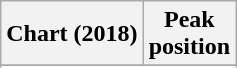<table class="wikitable plainrowheaders sortable" style="text-align:center">
<tr>
<th scope="col">Chart (2018)</th>
<th scope="col">Peak<br>position</th>
</tr>
<tr>
</tr>
<tr>
</tr>
<tr>
</tr>
</table>
